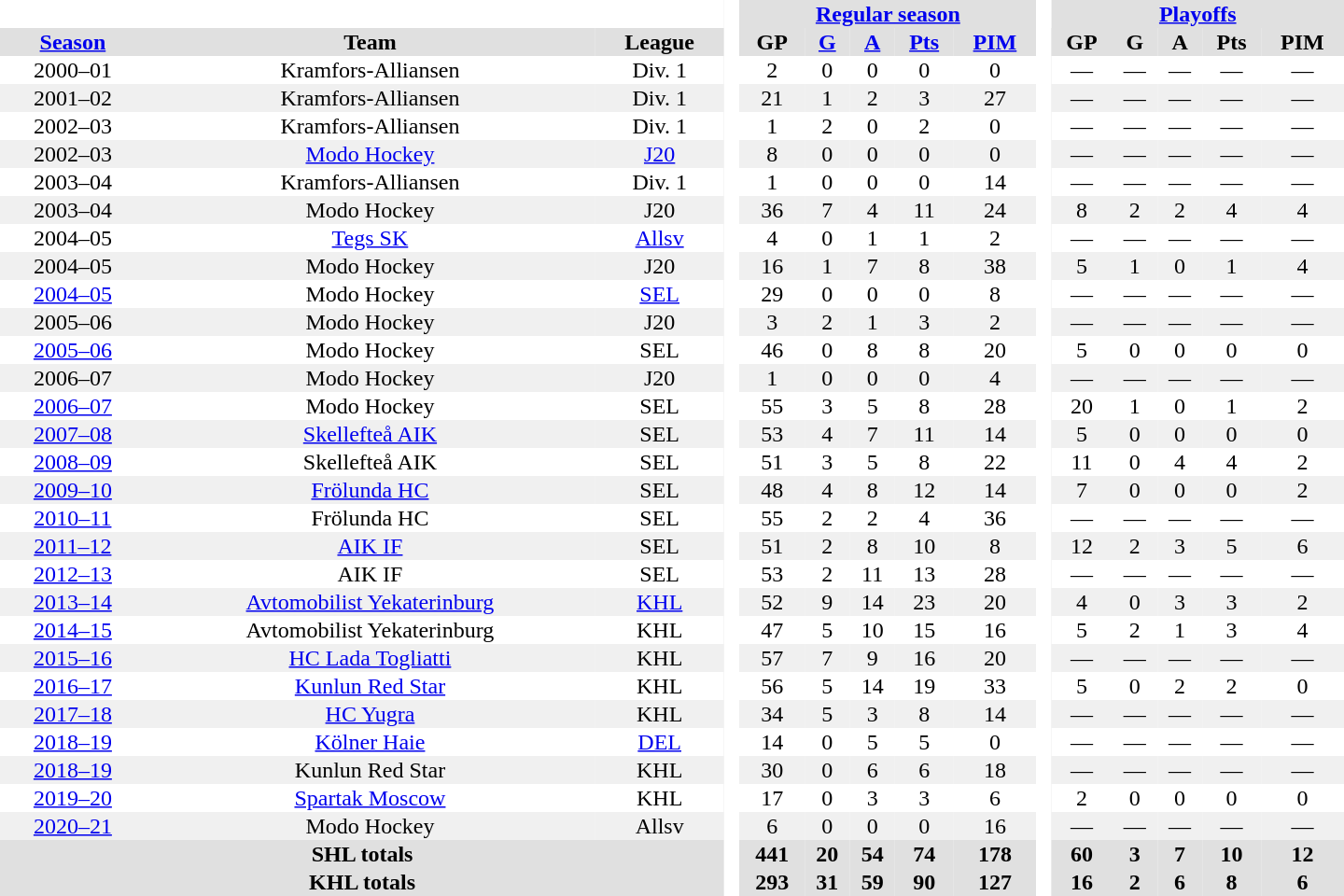<table border="0" cellpadding="1" cellspacing="0" ID="Table3" style="text-align:center; width:60em">
<tr bgcolor="#e0e0e0">
<th colspan="3" bgcolor="#ffffff"> </th>
<th rowspan="99" bgcolor="#ffffff"> </th>
<th colspan="5"><a href='#'>Regular season</a></th>
<th rowspan="99" bgcolor="#ffffff"> </th>
<th colspan="5"><a href='#'>Playoffs</a></th>
</tr>
<tr bgcolor="#e0e0e0">
<th><a href='#'>Season</a></th>
<th>Team</th>
<th>League</th>
<th>GP</th>
<th><a href='#'>G</a></th>
<th><a href='#'>A</a></th>
<th><a href='#'>Pts</a></th>
<th><a href='#'>PIM</a></th>
<th>GP</th>
<th>G</th>
<th>A</th>
<th>Pts</th>
<th>PIM</th>
</tr>
<tr>
<td>2000–01</td>
<td>Kramfors-Alliansen</td>
<td>Div. 1</td>
<td>2</td>
<td>0</td>
<td>0</td>
<td>0</td>
<td>0</td>
<td>—</td>
<td>—</td>
<td>—</td>
<td>—</td>
<td>—</td>
</tr>
<tr bgcolor="#f0f0f0">
<td>2001–02</td>
<td>Kramfors-Alliansen</td>
<td>Div. 1</td>
<td>21</td>
<td>1</td>
<td>2</td>
<td>3</td>
<td>27</td>
<td>—</td>
<td>—</td>
<td>—</td>
<td>—</td>
<td>—</td>
</tr>
<tr>
<td>2002–03</td>
<td>Kramfors-Alliansen</td>
<td>Div. 1</td>
<td>1</td>
<td>2</td>
<td>0</td>
<td>2</td>
<td>0</td>
<td>—</td>
<td>—</td>
<td>—</td>
<td>—</td>
<td>—</td>
</tr>
<tr bgcolor="#f0f0f0">
<td>2002–03</td>
<td><a href='#'>Modo Hockey</a></td>
<td><a href='#'>J20</a></td>
<td>8</td>
<td>0</td>
<td>0</td>
<td>0</td>
<td>0</td>
<td>—</td>
<td>—</td>
<td>—</td>
<td>—</td>
<td>—</td>
</tr>
<tr>
<td>2003–04</td>
<td>Kramfors-Alliansen</td>
<td>Div. 1</td>
<td>1</td>
<td>0</td>
<td>0</td>
<td>0</td>
<td>14</td>
<td>—</td>
<td>—</td>
<td>—</td>
<td>—</td>
<td>—</td>
</tr>
<tr bgcolor="#f0f0f0">
<td>2003–04</td>
<td>Modo Hockey</td>
<td>J20</td>
<td>36</td>
<td>7</td>
<td>4</td>
<td>11</td>
<td>24</td>
<td>8</td>
<td>2</td>
<td>2</td>
<td>4</td>
<td>4</td>
</tr>
<tr>
<td>2004–05</td>
<td><a href='#'>Tegs SK</a></td>
<td><a href='#'>Allsv</a></td>
<td>4</td>
<td>0</td>
<td>1</td>
<td>1</td>
<td>2</td>
<td>—</td>
<td>—</td>
<td>—</td>
<td>—</td>
<td>—</td>
</tr>
<tr bgcolor="#f0f0f0">
<td>2004–05</td>
<td>Modo Hockey</td>
<td>J20</td>
<td>16</td>
<td>1</td>
<td>7</td>
<td>8</td>
<td>38</td>
<td>5</td>
<td>1</td>
<td>0</td>
<td>1</td>
<td>4</td>
</tr>
<tr>
<td><a href='#'>2004–05</a></td>
<td>Modo Hockey</td>
<td><a href='#'>SEL</a></td>
<td>29</td>
<td>0</td>
<td>0</td>
<td>0</td>
<td>8</td>
<td>—</td>
<td>—</td>
<td>—</td>
<td>—</td>
<td>—</td>
</tr>
<tr bgcolor="#f0f0f0">
<td>2005–06</td>
<td>Modo Hockey</td>
<td>J20</td>
<td>3</td>
<td>2</td>
<td>1</td>
<td>3</td>
<td>2</td>
<td>—</td>
<td>—</td>
<td>—</td>
<td>—</td>
<td>—</td>
</tr>
<tr>
<td><a href='#'>2005–06</a></td>
<td>Modo Hockey</td>
<td>SEL</td>
<td>46</td>
<td>0</td>
<td>8</td>
<td>8</td>
<td>20</td>
<td>5</td>
<td>0</td>
<td>0</td>
<td>0</td>
<td>0</td>
</tr>
<tr bgcolor="#f0f0f0">
<td>2006–07</td>
<td>Modo Hockey</td>
<td>J20</td>
<td>1</td>
<td>0</td>
<td>0</td>
<td>0</td>
<td>4</td>
<td>—</td>
<td>—</td>
<td>—</td>
<td>—</td>
<td>—</td>
</tr>
<tr>
<td><a href='#'>2006–07</a></td>
<td>Modo Hockey</td>
<td>SEL</td>
<td>55</td>
<td>3</td>
<td>5</td>
<td>8</td>
<td>28</td>
<td>20</td>
<td>1</td>
<td>0</td>
<td>1</td>
<td>2</td>
</tr>
<tr bgcolor="#f0f0f0">
<td><a href='#'>2007–08</a></td>
<td><a href='#'>Skellefteå AIK</a></td>
<td>SEL</td>
<td>53</td>
<td>4</td>
<td>7</td>
<td>11</td>
<td>14</td>
<td>5</td>
<td>0</td>
<td>0</td>
<td>0</td>
<td>0</td>
</tr>
<tr>
<td><a href='#'>2008–09</a></td>
<td>Skellefteå AIK</td>
<td>SEL</td>
<td>51</td>
<td>3</td>
<td>5</td>
<td>8</td>
<td>22</td>
<td>11</td>
<td>0</td>
<td>4</td>
<td>4</td>
<td>2</td>
</tr>
<tr bgcolor="#f0f0f0">
<td><a href='#'>2009–10</a></td>
<td><a href='#'>Frölunda HC</a></td>
<td>SEL</td>
<td>48</td>
<td>4</td>
<td>8</td>
<td>12</td>
<td>14</td>
<td>7</td>
<td>0</td>
<td>0</td>
<td>0</td>
<td>2</td>
</tr>
<tr>
<td><a href='#'>2010–11</a></td>
<td>Frölunda HC</td>
<td>SEL</td>
<td>55</td>
<td>2</td>
<td>2</td>
<td>4</td>
<td>36</td>
<td>—</td>
<td>—</td>
<td>—</td>
<td>—</td>
<td>—</td>
</tr>
<tr bgcolor="#f0f0f0">
<td><a href='#'>2011–12</a></td>
<td><a href='#'>AIK IF</a></td>
<td>SEL</td>
<td>51</td>
<td>2</td>
<td>8</td>
<td>10</td>
<td>8</td>
<td>12</td>
<td>2</td>
<td>3</td>
<td>5</td>
<td>6</td>
</tr>
<tr>
<td><a href='#'>2012–13</a></td>
<td>AIK IF</td>
<td>SEL</td>
<td>53</td>
<td>2</td>
<td>11</td>
<td>13</td>
<td>28</td>
<td>—</td>
<td>—</td>
<td>—</td>
<td>—</td>
<td>—</td>
</tr>
<tr bgcolor="#f0f0f0">
<td><a href='#'>2013–14</a></td>
<td><a href='#'>Avtomobilist Yekaterinburg</a></td>
<td><a href='#'>KHL</a></td>
<td>52</td>
<td>9</td>
<td>14</td>
<td>23</td>
<td>20</td>
<td>4</td>
<td>0</td>
<td>3</td>
<td>3</td>
<td>2</td>
</tr>
<tr>
<td><a href='#'>2014–15</a></td>
<td>Avtomobilist Yekaterinburg</td>
<td>KHL</td>
<td>47</td>
<td>5</td>
<td>10</td>
<td>15</td>
<td>16</td>
<td>5</td>
<td>2</td>
<td>1</td>
<td>3</td>
<td>4</td>
</tr>
<tr bgcolor="#f0f0f0">
<td><a href='#'>2015–16</a></td>
<td><a href='#'>HC Lada Togliatti</a></td>
<td>KHL</td>
<td>57</td>
<td>7</td>
<td>9</td>
<td>16</td>
<td>20</td>
<td>—</td>
<td>—</td>
<td>—</td>
<td>—</td>
<td>—</td>
</tr>
<tr>
<td><a href='#'>2016–17</a></td>
<td><a href='#'>Kunlun Red Star</a></td>
<td>KHL</td>
<td>56</td>
<td>5</td>
<td>14</td>
<td>19</td>
<td>33</td>
<td>5</td>
<td>0</td>
<td>2</td>
<td>2</td>
<td>0</td>
</tr>
<tr bgcolor="#f0f0f0">
<td><a href='#'>2017–18</a></td>
<td><a href='#'>HC Yugra</a></td>
<td>KHL</td>
<td>34</td>
<td>5</td>
<td>3</td>
<td>8</td>
<td>14</td>
<td>—</td>
<td>—</td>
<td>—</td>
<td>—</td>
<td>—</td>
</tr>
<tr>
<td><a href='#'>2018–19</a></td>
<td><a href='#'>Kölner Haie</a></td>
<td><a href='#'>DEL</a></td>
<td>14</td>
<td>0</td>
<td>5</td>
<td>5</td>
<td>0</td>
<td>—</td>
<td>—</td>
<td>—</td>
<td>—</td>
<td>—</td>
</tr>
<tr bgcolor="#f0f0f0">
<td><a href='#'>2018–19</a></td>
<td>Kunlun Red Star</td>
<td>KHL</td>
<td>30</td>
<td>0</td>
<td>6</td>
<td>6</td>
<td>18</td>
<td>—</td>
<td>—</td>
<td>—</td>
<td>—</td>
<td>—</td>
</tr>
<tr>
<td><a href='#'>2019–20</a></td>
<td><a href='#'>Spartak Moscow</a></td>
<td>KHL</td>
<td>17</td>
<td>0</td>
<td>3</td>
<td>3</td>
<td>6</td>
<td>2</td>
<td>0</td>
<td>0</td>
<td>0</td>
<td>0</td>
</tr>
<tr bgcolor="#f0f0f0">
<td><a href='#'>2020–21</a></td>
<td>Modo Hockey</td>
<td>Allsv</td>
<td>6</td>
<td>0</td>
<td>0</td>
<td>0</td>
<td>16</td>
<td>—</td>
<td>—</td>
<td>—</td>
<td>—</td>
<td>—</td>
</tr>
<tr bgcolor="#e0e0e0">
<th colspan="3">SHL totals</th>
<th>441</th>
<th>20</th>
<th>54</th>
<th>74</th>
<th>178</th>
<th>60</th>
<th>3</th>
<th>7</th>
<th>10</th>
<th>12</th>
</tr>
<tr bgcolor="#e0e0e0">
<th colspan="3">KHL totals</th>
<th>293</th>
<th>31</th>
<th>59</th>
<th>90</th>
<th>127</th>
<th>16</th>
<th>2</th>
<th>6</th>
<th>8</th>
<th>6</th>
</tr>
</table>
